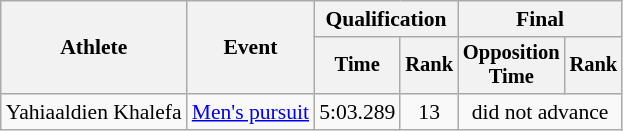<table class=wikitable style=font-size:90%;text-align:center>
<tr>
<th rowspan="2">Athlete</th>
<th rowspan="2">Event</th>
<th colspan=2>Qualification</th>
<th colspan=2>Final</th>
</tr>
<tr style="font-size:95%">
<th>Time</th>
<th>Rank</th>
<th>Opposition<br>Time</th>
<th>Rank</th>
</tr>
<tr>
<td align=left>Yahiaaldien Khalefa</td>
<td align=left><a href='#'>Men's pursuit</a></td>
<td>5:03.289</td>
<td>13</td>
<td colspan=2>did not advance</td>
</tr>
</table>
